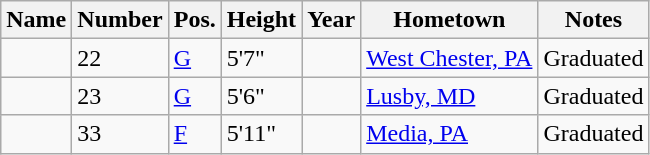<table class="wikitable sortable" border="1">
<tr>
<th>Name</th>
<th>Number</th>
<th>Pos.</th>
<th>Height</th>
<th>Year</th>
<th>Hometown</th>
<th class="unsortable">Notes</th>
</tr>
<tr>
<td></td>
<td>22</td>
<td><a href='#'>G</a></td>
<td>5'7"</td>
<td></td>
<td><a href='#'>West Chester, PA</a></td>
<td>Graduated</td>
</tr>
<tr>
<td></td>
<td>23</td>
<td><a href='#'>G</a></td>
<td>5'6"</td>
<td></td>
<td><a href='#'>Lusby, MD</a></td>
<td>Graduated</td>
</tr>
<tr>
<td></td>
<td>33</td>
<td><a href='#'>F</a></td>
<td>5'11"</td>
<td></td>
<td><a href='#'>Media, PA</a></td>
<td>Graduated</td>
</tr>
</table>
